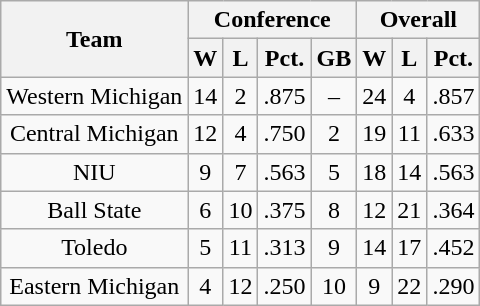<table class="wikitable" style="text-align:center;">
<tr>
<th rowspan=2>Team</th>
<th colspan=4>Conference</th>
<th colspan=3>Overall</th>
</tr>
<tr>
<th>W</th>
<th>L</th>
<th>Pct.</th>
<th>GB</th>
<th>W</th>
<th>L</th>
<th>Pct.</th>
</tr>
<tr>
<td>Western Michigan</td>
<td>14</td>
<td>2</td>
<td>.875</td>
<td>–</td>
<td>24</td>
<td>4</td>
<td>.857</td>
</tr>
<tr>
<td>Central Michigan</td>
<td>12</td>
<td>4</td>
<td>.750</td>
<td>2</td>
<td>19</td>
<td>11</td>
<td>.633</td>
</tr>
<tr>
<td>NIU</td>
<td>9</td>
<td>7</td>
<td>.563</td>
<td>5</td>
<td>18</td>
<td>14</td>
<td>.563</td>
</tr>
<tr>
<td>Ball State</td>
<td>6</td>
<td>10</td>
<td>.375</td>
<td>8</td>
<td>12</td>
<td>21</td>
<td>.364</td>
</tr>
<tr>
<td>Toledo</td>
<td>5</td>
<td>11</td>
<td>.313</td>
<td>9</td>
<td>14</td>
<td>17</td>
<td>.452</td>
</tr>
<tr>
<td>Eastern Michigan</td>
<td>4</td>
<td>12</td>
<td>.250</td>
<td>10</td>
<td>9</td>
<td>22</td>
<td>.290</td>
</tr>
</table>
